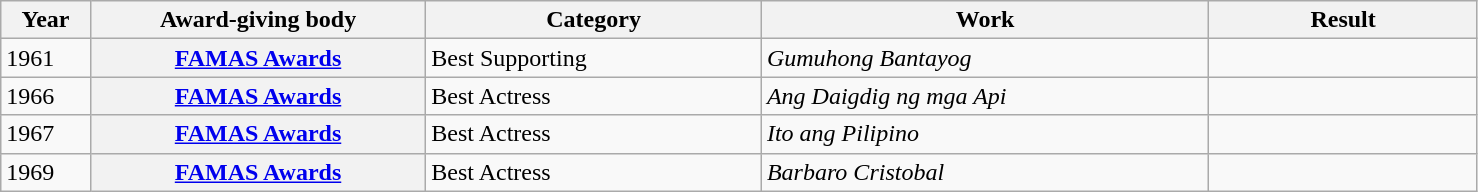<table class= "wikitable sortable">
<tr>
<th Width=4%>Year</th>
<th Width=15%>Award-giving body</th>
<th Width=15%>Category</th>
<th Width=20%>Work</th>
<th Width=12%>Result</th>
</tr>
<tr>
<td>1961</td>
<th><a href='#'>FAMAS Awards</a></th>
<td>Best Supporting</td>
<td><em>Gumuhong Bantayog</em></td>
<td></td>
</tr>
<tr>
<td>1966</td>
<th><a href='#'>FAMAS Awards</a></th>
<td>Best Actress</td>
<td><em>Ang Daigdig ng mga Api</em></td>
<td></td>
</tr>
<tr>
<td>1967</td>
<th><a href='#'>FAMAS Awards</a></th>
<td>Best Actress</td>
<td><em>Ito ang Pilipino</em></td>
<td></td>
</tr>
<tr>
<td>1969</td>
<th><a href='#'>FAMAS Awards</a></th>
<td>Best Actress</td>
<td><em>Barbaro Cristobal</em></td>
<td></td>
</tr>
</table>
